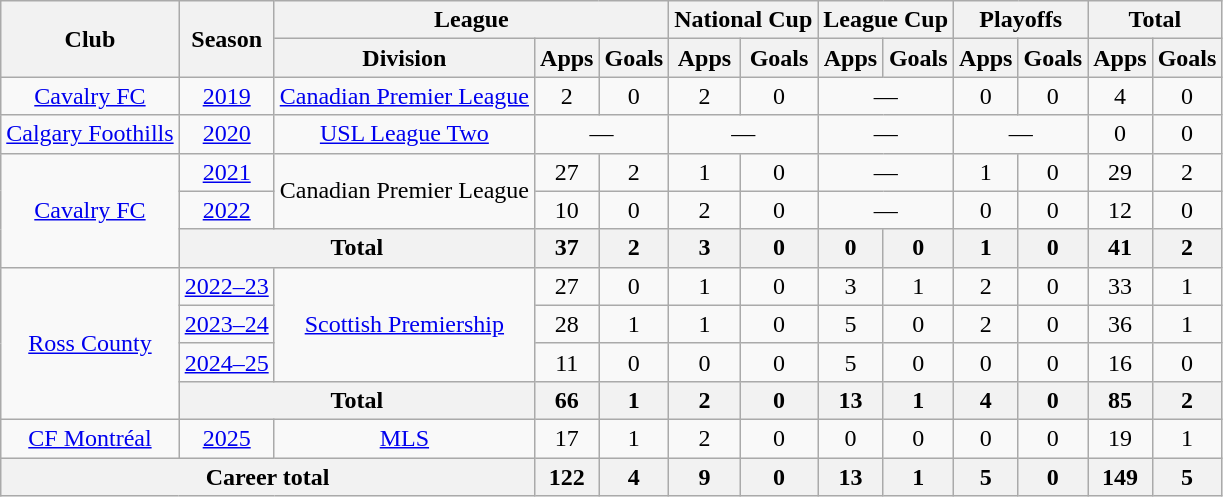<table class="wikitable" style="text-align:center">
<tr>
<th rowspan="2">Club</th>
<th rowspan="2">Season</th>
<th colspan="3">League</th>
<th colspan="2">National Cup</th>
<th colspan="2">League Cup</th>
<th colspan="2">Playoffs</th>
<th colspan="2">Total</th>
</tr>
<tr>
<th>Division</th>
<th>Apps</th>
<th>Goals</th>
<th>Apps</th>
<th>Goals</th>
<th>Apps</th>
<th>Goals</th>
<th>Apps</th>
<th>Goals</th>
<th>Apps</th>
<th>Goals</th>
</tr>
<tr>
<td><a href='#'>Cavalry FC</a></td>
<td><a href='#'>2019</a></td>
<td><a href='#'>Canadian Premier League</a></td>
<td>2</td>
<td>0</td>
<td>2</td>
<td>0</td>
<td colspan="2">—</td>
<td>0</td>
<td>0</td>
<td>4</td>
<td>0</td>
</tr>
<tr>
<td><a href='#'>Calgary Foothills</a></td>
<td><a href='#'>2020</a></td>
<td><a href='#'>USL League Two</a></td>
<td colspan="2">—</td>
<td colspan="2">—</td>
<td colspan="2">—</td>
<td colspan="2">—</td>
<td>0</td>
<td>0</td>
</tr>
<tr>
<td rowspan=3><a href='#'>Cavalry FC</a></td>
<td><a href='#'>2021</a></td>
<td rowspan="2">Canadian Premier League</td>
<td>27</td>
<td>2</td>
<td>1</td>
<td>0</td>
<td colspan="2">—</td>
<td>1</td>
<td>0</td>
<td>29</td>
<td>2</td>
</tr>
<tr>
<td><a href='#'>2022</a></td>
<td>10</td>
<td>0</td>
<td>2</td>
<td>0</td>
<td colspan="2">—</td>
<td>0</td>
<td>0</td>
<td>12</td>
<td>0</td>
</tr>
<tr>
<th colspan="2">Total</th>
<th>37</th>
<th>2</th>
<th>3</th>
<th>0</th>
<th>0</th>
<th>0</th>
<th>1</th>
<th>0</th>
<th>41</th>
<th>2</th>
</tr>
<tr>
<td rowspan="4"><a href='#'>Ross County</a></td>
<td><a href='#'>2022–23</a></td>
<td rowspan="3"><a href='#'>Scottish Premiership</a></td>
<td>27</td>
<td>0</td>
<td>1</td>
<td>0</td>
<td>3</td>
<td>1</td>
<td>2</td>
<td>0</td>
<td>33</td>
<td>1</td>
</tr>
<tr>
<td><a href='#'>2023–24</a></td>
<td>28</td>
<td>1</td>
<td>1</td>
<td>0</td>
<td>5</td>
<td>0</td>
<td>2</td>
<td>0</td>
<td>36</td>
<td>1</td>
</tr>
<tr>
<td><a href='#'>2024–25</a></td>
<td>11</td>
<td>0</td>
<td>0</td>
<td>0</td>
<td>5</td>
<td>0</td>
<td>0</td>
<td>0</td>
<td>16</td>
<td>0</td>
</tr>
<tr>
<th colspan="2">Total</th>
<th>66</th>
<th>1</th>
<th>2</th>
<th>0</th>
<th>13</th>
<th>1</th>
<th>4</th>
<th>0</th>
<th>85</th>
<th>2</th>
</tr>
<tr>
<td><a href='#'>CF Montréal</a></td>
<td><a href='#'>2025</a></td>
<td><a href='#'>MLS</a></td>
<td>17</td>
<td>1</td>
<td>2</td>
<td>0</td>
<td>0</td>
<td>0</td>
<td>0</td>
<td>0</td>
<td>19</td>
<td>1</td>
</tr>
<tr>
<th colspan="3">Career total</th>
<th>122</th>
<th>4</th>
<th>9</th>
<th>0</th>
<th>13</th>
<th>1</th>
<th>5</th>
<th>0</th>
<th>149</th>
<th>5</th>
</tr>
</table>
